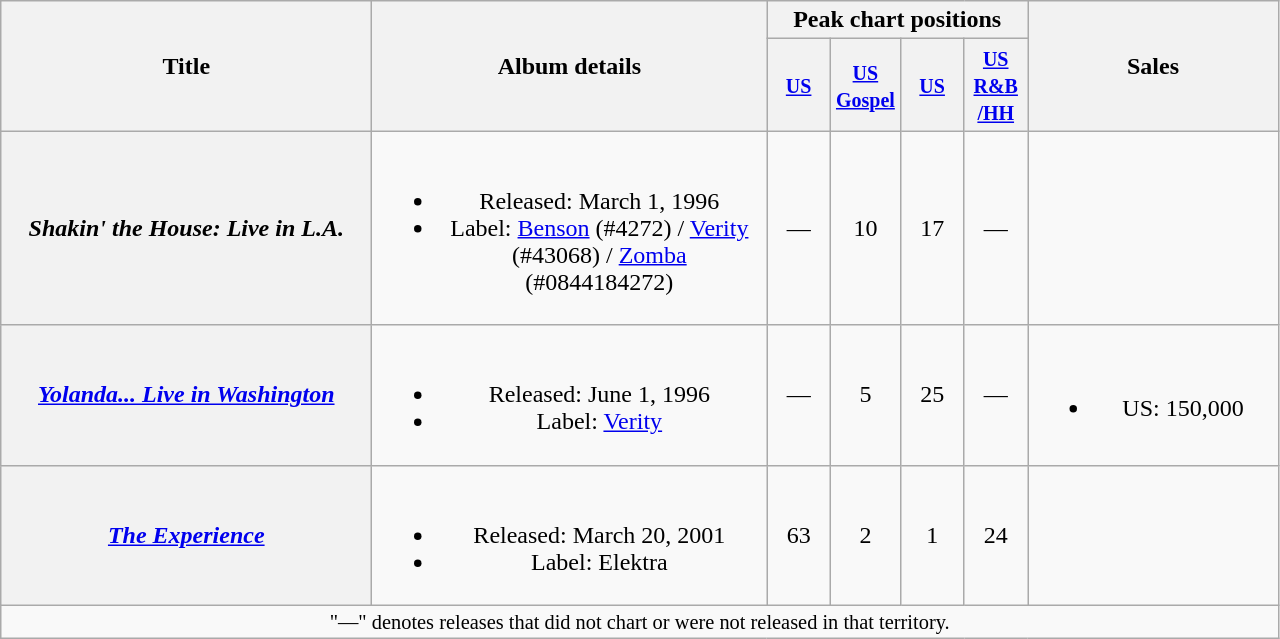<table class="wikitable plainrowheaders" style="text-align:center;" border="1">
<tr>
<th scope="col" rowspan="2" style="width:15em;">Title</th>
<th scope="col" rowspan="2" style="width:16em;">Album details</th>
<th scope="col" colspan="4">Peak chart positions</th>
<th scope="col" rowspan="2" style="width:10em;">Sales</th>
</tr>
<tr>
<th style="width:35px;"><small><a href='#'>US</a></small><br></th>
<th style="width:35px;"><small><a href='#'>US Gospel</a></small><br></th>
<th style="width:35px;"><small><a href='#'>US </a></small><br></th>
<th style="width:35px;"><small><a href='#'>US<br>R&B<br>/HH</a></small><br></th>
</tr>
<tr>
<th scope="row"><em>Shakin' the House: Live in L.A.</em><br></th>
<td><br><ul><li>Released: March 1, 1996</li><li>Label: <a href='#'>Benson</a> (#4272) / <a href='#'>Verity</a> (#43068) / <a href='#'>Zomba</a> (#0844184272)</li></ul></td>
<td style="text-align:center;">—</td>
<td style="text-align:center;">10</td>
<td style="text-align:center;">17</td>
<td style="text-align:center;">—</td>
<td></td>
</tr>
<tr>
<th scope="row"><em><a href='#'>Yolanda... Live in Washington</a></em></th>
<td><br><ul><li>Released: June 1, 1996</li><li>Label: <a href='#'>Verity</a></li></ul></td>
<td style="text-align:center;">—</td>
<td style="text-align:center;">5</td>
<td style="text-align:center;">25</td>
<td style="text-align:center;">—</td>
<td><br><ul><li>US: 150,000</li></ul></td>
</tr>
<tr>
<th scope="row"><em><a href='#'>The Experience</a></em></th>
<td><br><ul><li>Released: March 20, 2001</li><li>Label: Elektra</li></ul></td>
<td style="text-align:center;">63</td>
<td style="text-align:center;">2</td>
<td style="text-align:center;">1</td>
<td style="text-align:center;">24</td>
<td></td>
</tr>
<tr>
<td colspan="9" style="text-align:center; font-size:85%">"—" denotes releases that did not chart or were not released in that territory.</td>
</tr>
</table>
